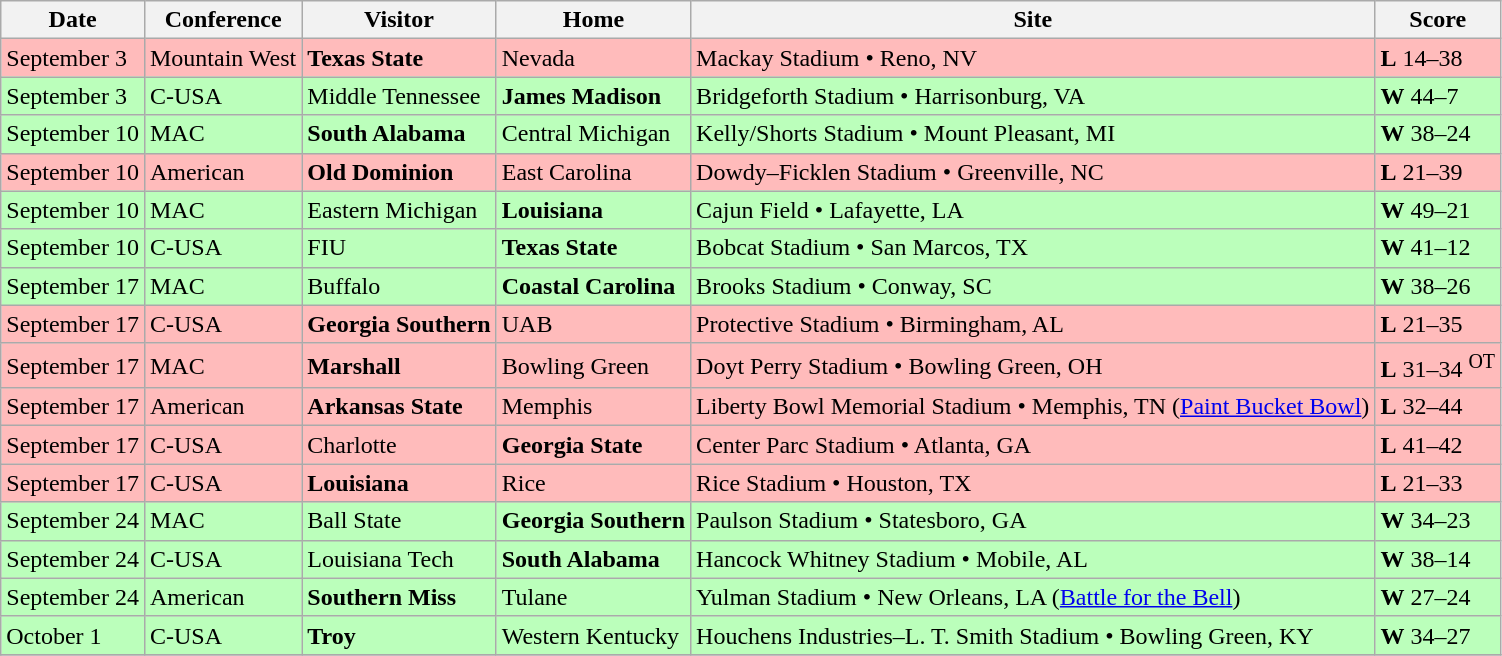<table class="wikitable">
<tr>
<th>Date</th>
<th>Conference</th>
<th>Visitor</th>
<th>Home</th>
<th>Site</th>
<th>Score</th>
</tr>
<tr style="background:#fbb;">
<td>September 3</td>
<td>Mountain West</td>
<td><strong>Texas State</strong></td>
<td>Nevada</td>
<td>Mackay Stadium • Reno, NV</td>
<td><strong>L</strong> 14–38</td>
</tr>
<tr style="background:#bfb;">
<td>September 3</td>
<td>C-USA</td>
<td>Middle Tennessee</td>
<td><strong>James Madison</strong></td>
<td>Bridgeforth Stadium • Harrisonburg, VA</td>
<td><strong>W</strong> 44–7</td>
</tr>
<tr style="background:#bfb;">
<td>September 10</td>
<td>MAC</td>
<td><strong>South Alabama</strong></td>
<td>Central Michigan</td>
<td>Kelly/Shorts Stadium • Mount Pleasant, MI</td>
<td><strong>W</strong> 38–24</td>
</tr>
<tr style="background:#fbb;">
<td>September 10</td>
<td>American</td>
<td><strong>Old Dominion</strong></td>
<td>East Carolina</td>
<td>Dowdy–Ficklen Stadium • Greenville, NC</td>
<td><strong>L</strong> 21–39</td>
</tr>
<tr style="background:#bfb;">
<td>September 10</td>
<td>MAC</td>
<td>Eastern Michigan</td>
<td><strong>Louisiana</strong></td>
<td>Cajun Field • Lafayette, LA</td>
<td><strong>W</strong> 49–21</td>
</tr>
<tr style="background:#bfb;">
<td>September 10</td>
<td>C-USA</td>
<td>FIU</td>
<td><strong>Texas State</strong></td>
<td>Bobcat Stadium • San Marcos, TX</td>
<td><strong>W</strong> 41–12</td>
</tr>
<tr style="background:#bfb;">
<td>September 17</td>
<td>MAC</td>
<td>Buffalo</td>
<td><strong>Coastal Carolina</strong></td>
<td>Brooks Stadium • Conway, SC</td>
<td><strong>W</strong> 38–26</td>
</tr>
<tr style="background:#fbb;">
<td>September 17</td>
<td>C-USA</td>
<td><strong>Georgia Southern</strong></td>
<td>UAB</td>
<td>Protective Stadium • Birmingham, AL</td>
<td><strong>L</strong> 21–35</td>
</tr>
<tr style="background:#fbb;">
<td>September 17</td>
<td>MAC</td>
<td><strong>Marshall</strong></td>
<td>Bowling Green</td>
<td>Doyt Perry Stadium • Bowling Green, OH</td>
<td><strong>L</strong> 31–34 <sup>OT</sup></td>
</tr>
<tr style="background:#fbb;">
<td>September 17</td>
<td>American</td>
<td><strong>Arkansas State</strong></td>
<td>Memphis</td>
<td>Liberty Bowl Memorial Stadium • Memphis, TN (<a href='#'>Paint Bucket Bowl</a>)</td>
<td><strong>L</strong> 32–44</td>
</tr>
<tr style="background:#fbb;">
<td>September 17</td>
<td>C-USA</td>
<td>Charlotte</td>
<td><strong>Georgia State</strong></td>
<td>Center Parc Stadium • Atlanta, GA</td>
<td><strong>L</strong> 41–42</td>
</tr>
<tr style="background:#fbb;">
<td>September 17</td>
<td>C-USA</td>
<td><strong>Louisiana</strong></td>
<td>Rice</td>
<td>Rice Stadium • Houston, TX</td>
<td><strong>L</strong> 21–33</td>
</tr>
<tr style="background:#bfb;">
<td>September 24</td>
<td>MAC</td>
<td>Ball State</td>
<td><strong>Georgia Southern</strong></td>
<td>Paulson Stadium • Statesboro, GA</td>
<td><strong>W</strong> 34–23</td>
</tr>
<tr style="background:#bfb;">
<td>September 24</td>
<td>C-USA</td>
<td>Louisiana Tech</td>
<td><strong>South Alabama</strong></td>
<td>Hancock Whitney Stadium • Mobile, AL</td>
<td><strong>W</strong> 38–14</td>
</tr>
<tr style="background:#bfb;">
<td>September 24</td>
<td>American</td>
<td><strong>Southern Miss</strong></td>
<td>Tulane</td>
<td>Yulman Stadium • New Orleans, LA (<a href='#'>Battle for the Bell</a>)</td>
<td><strong>W</strong> 27–24</td>
</tr>
<tr style="background:#bfb;">
<td>October 1</td>
<td>C-USA</td>
<td><strong>Troy</strong></td>
<td>Western Kentucky</td>
<td>Houchens Industries–L. T. Smith Stadium • Bowling Green, KY</td>
<td><strong>W</strong> 34–27</td>
</tr>
<tr>
</tr>
</table>
